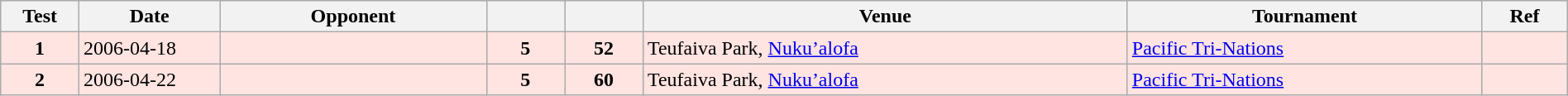<table class="wikitable sortable" style="width:100%">
<tr>
<th style="width:5%">Test</th>
<th style="width:9%">Date</th>
<th style="width:17%">Opponent</th>
<th style="width:5%"></th>
<th style="width:5%"></th>
<th>Venue</th>
<th>Tournament</th>
<th>Ref</th>
</tr>
<tr bgcolor="FFE4E1">
<td align="center"><strong>1</strong></td>
<td>2006-04-18</td>
<td></td>
<td align="center"><strong>5</strong></td>
<td align="center"><strong>52</strong></td>
<td>Teufaiva Park, <a href='#'>Nuku’alofa</a></td>
<td><a href='#'>Pacific Tri-Nations</a></td>
<td></td>
</tr>
<tr bgcolor="FFE4E1">
<td align="center"><strong>2</strong></td>
<td>2006-04-22</td>
<td></td>
<td align="center"><strong>5</strong></td>
<td align="center"><strong>60</strong></td>
<td>Teufaiva Park, <a href='#'>Nuku’alofa</a></td>
<td><a href='#'>Pacific Tri-Nations</a></td>
<td></td>
</tr>
</table>
